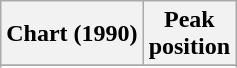<table class="wikitable sortable">
<tr>
<th align="left">Chart (1990)</th>
<th align="center">Peak<br>position</th>
</tr>
<tr>
</tr>
<tr>
</tr>
</table>
